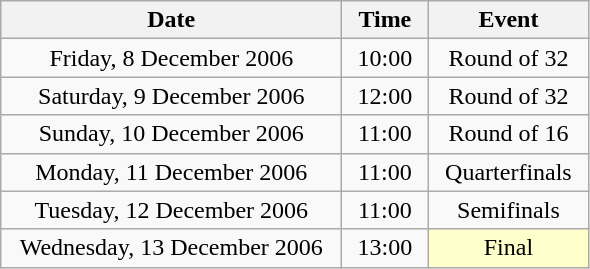<table class = "wikitable" style="text-align:center;">
<tr>
<th width=220>Date</th>
<th width=50>Time</th>
<th width=100>Event</th>
</tr>
<tr>
<td>Friday, 8 December 2006</td>
<td>10:00</td>
<td>Round of 32</td>
</tr>
<tr>
<td>Saturday, 9 December 2006</td>
<td>12:00</td>
<td>Round of 32</td>
</tr>
<tr>
<td>Sunday, 10 December 2006</td>
<td>11:00</td>
<td>Round of 16</td>
</tr>
<tr>
<td>Monday, 11 December 2006</td>
<td>11:00</td>
<td>Quarterfinals</td>
</tr>
<tr>
<td>Tuesday, 12 December 2006</td>
<td>11:00</td>
<td>Semifinals</td>
</tr>
<tr>
<td>Wednesday, 13 December 2006</td>
<td>13:00</td>
<td bgcolor=ffffcc>Final</td>
</tr>
</table>
